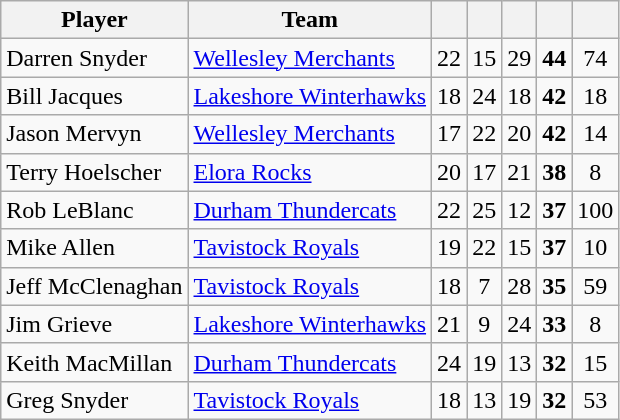<table class="wikitable" style="text-align:center">
<tr>
<th width:30%;">Player</th>
<th width:30%;">Team</th>
<th width:7.5%;"></th>
<th width:7.5%;"></th>
<th width:7.5%;"></th>
<th width:7.5%;"></th>
<th width:7.5%;"></th>
</tr>
<tr>
<td align=left>Darren Snyder</td>
<td align=left><a href='#'>Wellesley Merchants</a></td>
<td>22</td>
<td>15</td>
<td>29</td>
<td><strong>44</strong></td>
<td>74</td>
</tr>
<tr>
<td align=left>Bill Jacques</td>
<td align=left><a href='#'>Lakeshore Winterhawks</a></td>
<td>18</td>
<td>24</td>
<td>18</td>
<td><strong>42</strong></td>
<td>18</td>
</tr>
<tr>
<td align=left>Jason Mervyn</td>
<td align=left><a href='#'>Wellesley Merchants</a></td>
<td>17</td>
<td>22</td>
<td>20</td>
<td><strong>42</strong></td>
<td>14</td>
</tr>
<tr>
<td align=left>Terry Hoelscher</td>
<td align=left><a href='#'>Elora Rocks</a></td>
<td>20</td>
<td>17</td>
<td>21</td>
<td><strong>38</strong></td>
<td>8</td>
</tr>
<tr>
<td align=left>Rob LeBlanc</td>
<td align=left><a href='#'>Durham Thundercats</a></td>
<td>22</td>
<td>25</td>
<td>12</td>
<td><strong>37</strong></td>
<td>100</td>
</tr>
<tr>
<td align=left>Mike Allen</td>
<td align=left><a href='#'>Tavistock Royals</a></td>
<td>19</td>
<td>22</td>
<td>15</td>
<td><strong>37</strong></td>
<td>10</td>
</tr>
<tr>
<td align=left>Jeff McClenaghan</td>
<td align=left><a href='#'>Tavistock Royals</a></td>
<td>18</td>
<td>7</td>
<td>28</td>
<td><strong>35</strong></td>
<td>59</td>
</tr>
<tr>
<td align=left>Jim Grieve</td>
<td align=left><a href='#'>Lakeshore Winterhawks</a></td>
<td>21</td>
<td>9</td>
<td>24</td>
<td><strong>33</strong></td>
<td>8</td>
</tr>
<tr>
<td align=left>Keith MacMillan</td>
<td align=left><a href='#'>Durham Thundercats</a></td>
<td>24</td>
<td>19</td>
<td>13</td>
<td><strong>32</strong></td>
<td>15</td>
</tr>
<tr>
<td align=left>Greg Snyder</td>
<td align=left><a href='#'>Tavistock Royals</a></td>
<td>18</td>
<td>13</td>
<td>19</td>
<td><strong>32</strong></td>
<td>53</td>
</tr>
</table>
